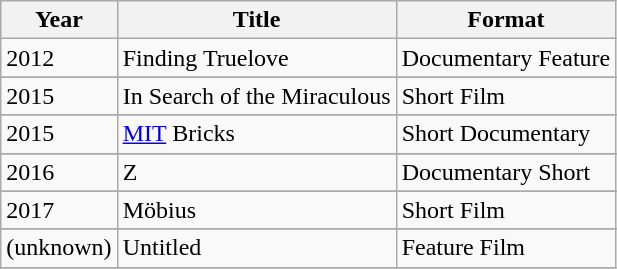<table class="wikitable">
<tr>
<th>Year</th>
<th>Title</th>
<th>Format</th>
</tr>
<tr>
<td>2012</td>
<td>Finding Truelove</td>
<td>Documentary Feature</td>
</tr>
<tr>
</tr>
<tr>
<td>2015</td>
<td>In Search of the Miraculous</td>
<td>Short Film</td>
</tr>
<tr>
</tr>
<tr>
<td>2015</td>
<td><a href='#'>MIT</a> Bricks</td>
<td>Short Documentary</td>
</tr>
<tr>
</tr>
<tr>
</tr>
<tr>
<td>2016</td>
<td>Z</td>
<td>Documentary Short</td>
</tr>
<tr>
</tr>
<tr>
<td>2017</td>
<td>Möbius</td>
<td>Short Film</td>
</tr>
<tr>
</tr>
<tr>
<td>(unknown)</td>
<td>Untitled</td>
<td>Feature Film</td>
</tr>
<tr>
</tr>
</table>
